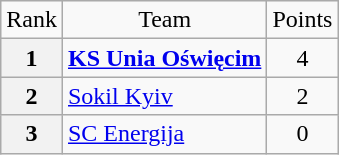<table class="wikitable" style="text-align: center;">
<tr>
<td>Rank</td>
<td>Team</td>
<td>Points</td>
</tr>
<tr>
<th>1</th>
<td style="text-align: left;"> <strong><a href='#'>KS Unia Oświęcim</a></strong></td>
<td>4</td>
</tr>
<tr>
<th>2</th>
<td style="text-align: left;"> <a href='#'>Sokil Kyiv</a></td>
<td>2</td>
</tr>
<tr>
<th>3</th>
<td style="text-align: left;"> <a href='#'>SC Energija</a></td>
<td>0</td>
</tr>
</table>
